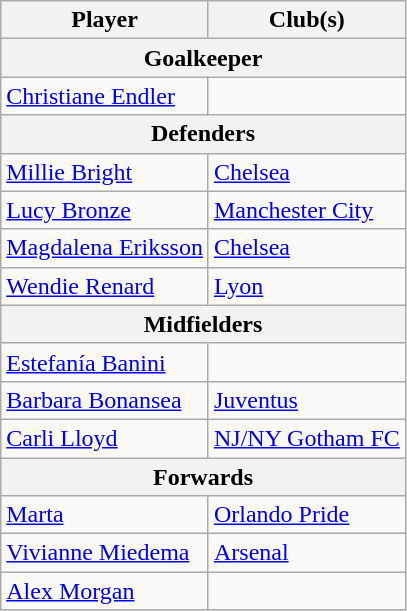<table class="wikitable">
<tr>
<th>Player</th>
<th>Club(s)</th>
</tr>
<tr>
<th colspan="2">Goalkeeper</th>
</tr>
<tr>
<td> <a href='#'>Christiane Endler</a></td>
<td></td>
</tr>
<tr>
<th colspan="2">Defenders</th>
</tr>
<tr>
<td> <a href='#'>Millie Bright</a></td>
<td> <a href='#'>Chelsea</a></td>
</tr>
<tr>
<td> <a href='#'>Lucy Bronze</a></td>
<td> <a href='#'>Manchester City</a></td>
</tr>
<tr>
<td> <a href='#'>Magdalena Eriksson</a></td>
<td> <a href='#'>Chelsea</a></td>
</tr>
<tr>
<td> <a href='#'>Wendie Renard</a></td>
<td> <a href='#'>Lyon</a></td>
</tr>
<tr>
<th colspan="2">Midfielders</th>
</tr>
<tr>
<td> <a href='#'>Estefanía Banini</a></td>
<td></td>
</tr>
<tr>
<td> <a href='#'>Barbara Bonansea</a></td>
<td> <a href='#'>Juventus</a></td>
</tr>
<tr>
<td> <a href='#'>Carli Lloyd</a></td>
<td> <a href='#'>NJ/NY Gotham FC</a></td>
</tr>
<tr>
<th colspan="2">Forwards</th>
</tr>
<tr>
<td> <a href='#'>Marta</a></td>
<td> <a href='#'>Orlando Pride</a></td>
</tr>
<tr>
<td> <a href='#'>Vivianne Miedema</a></td>
<td> <a href='#'>Arsenal</a></td>
</tr>
<tr>
<td> <a href='#'>Alex Morgan</a></td>
<td></td>
</tr>
</table>
